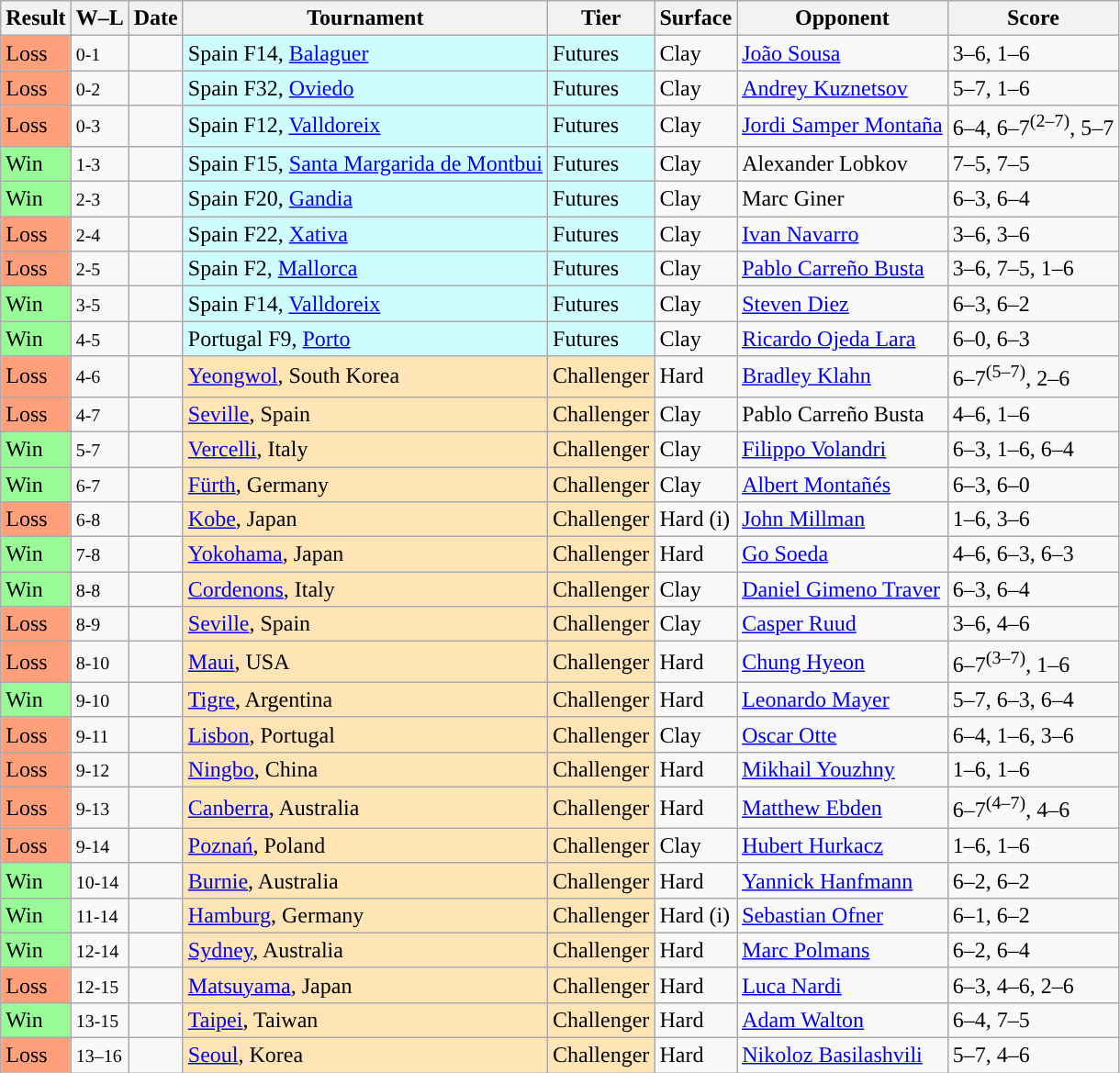<table class="sortable wikitable">
<tr>
<th>Result</th>
<th class="unsortable">W–L</th>
<th>Date</th>
<th>Tournament</th>
<th>Tier</th>
<th>Surface</th>
<th>Opponent</th>
<th class="unsortable">Score</th>
</tr>
<tr>
<td bgcolor=FFA07A>Loss</td>
<td><small>0-1</small></td>
<td></td>
<td style="background:#cffcff;">Spain F14, <a href='#'>Balaguer</a></td>
<td style="background:#cffcff;">Futures</td>
<td>Clay</td>
<td> <a href='#'>João Sousa</a></td>
<td>3–6, 1–6</td>
</tr>
<tr>
<td bgcolor=FFA07A>Loss</td>
<td><small>0-2</small></td>
<td></td>
<td style="background:#cffcff;">Spain F32, <a href='#'>Oviedo</a></td>
<td style="background:#cffcff;">Futures</td>
<td>Clay</td>
<td> <a href='#'>Andrey Kuznetsov</a></td>
<td>5–7, 1–6</td>
</tr>
<tr>
<td bgcolor=FFA07A>Loss</td>
<td><small>0-3</small></td>
<td></td>
<td style="background:#cffcff;">Spain F12, <a href='#'>Valldoreix</a></td>
<td style="background:#cffcff;">Futures</td>
<td>Clay</td>
<td> <a href='#'>Jordi Samper Montaña</a></td>
<td>6–4, 6–7<sup>(2–7)</sup>, 5–7</td>
</tr>
<tr>
<td bgcolor=98FB98>Win</td>
<td><small>1-3</small></td>
<td></td>
<td style="background:#cffcff;">Spain F15, <a href='#'>Santa Margarida de Montbui</a></td>
<td style="background:#cffcff;">Futures</td>
<td>Clay</td>
<td> Alexander Lobkov</td>
<td>7–5, 7–5</td>
</tr>
<tr>
<td bgcolor=98FB98>Win</td>
<td><small>2-3</small></td>
<td></td>
<td style="background:#cffcff;">Spain F20, <a href='#'>Gandia</a></td>
<td style="background:#cffcff;">Futures</td>
<td>Clay</td>
<td> Marc Giner</td>
<td>6–3, 6–4</td>
</tr>
<tr>
<td bgcolor=FFA07A>Loss</td>
<td><small>2-4</small></td>
<td></td>
<td style="background:#cffcff;">Spain F22, <a href='#'>Xativa</a></td>
<td style="background:#cffcff;">Futures</td>
<td>Clay</td>
<td> <a href='#'>Ivan Navarro</a></td>
<td>3–6, 3–6</td>
</tr>
<tr>
<td bgcolor=FFA07A>Loss</td>
<td><small>2-5</small></td>
<td></td>
<td style="background:#cffcff;">Spain F2, <a href='#'>Mallorca</a></td>
<td style="background:#cffcff;">Futures</td>
<td>Clay</td>
<td> <a href='#'>Pablo Carreño Busta</a></td>
<td>3–6, 7–5, 1–6</td>
</tr>
<tr>
<td bgcolor=98FB98>Win</td>
<td><small>3-5</small></td>
<td></td>
<td style="background:#cffcff;">Spain F14, <a href='#'>Valldoreix</a></td>
<td style="background:#cffcff;">Futures</td>
<td>Clay</td>
<td> <a href='#'>Steven Diez</a></td>
<td>6–3, 6–2</td>
</tr>
<tr>
<td bgcolor=98FB98>Win</td>
<td><small>4-5</small></td>
<td></td>
<td style="background:#cffcff;">Portugal F9, <a href='#'>Porto</a></td>
<td style="background:#cffcff;">Futures</td>
<td>Clay</td>
<td> <a href='#'>Ricardo Ojeda Lara</a></td>
<td>6–0, 6–3</td>
</tr>
<tr>
<td bgcolor=FFA07A>Loss</td>
<td><small>4-6</small></td>
<td><a href='#'></a></td>
<td style="background:moccasin;"><a href='#'>Yeongwol</a>, South Korea</td>
<td style="background:moccasin;">Challenger</td>
<td>Hard</td>
<td> <a href='#'>Bradley Klahn</a></td>
<td>6–7<sup>(5–7)</sup>, 2–6</td>
</tr>
<tr>
<td bgcolor=FFA07A>Loss</td>
<td><small>4-7</small></td>
<td><a href='#'></a></td>
<td style="background:moccasin;"><a href='#'>Seville</a>, Spain</td>
<td style="background:moccasin;">Challenger</td>
<td>Clay</td>
<td> Pablo Carreño Busta</td>
<td>4–6, 1–6</td>
</tr>
<tr>
<td bgcolor=98FB98>Win</td>
<td><small>5-7</small></td>
<td><a href='#'></a></td>
<td style="background:moccasin;"><a href='#'>Vercelli</a>, Italy</td>
<td style="background:moccasin;">Challenger</td>
<td>Clay</td>
<td> <a href='#'>Filippo Volandri</a></td>
<td>6–3, 1–6, 6–4</td>
</tr>
<tr>
<td bgcolor=98FB98>Win</td>
<td><small>6-7</small></td>
<td><a href='#'></a></td>
<td style="background:moccasin;"><a href='#'>Fürth</a>, Germany</td>
<td style="background:moccasin;">Challenger</td>
<td>Clay</td>
<td> <a href='#'>Albert Montañés</a></td>
<td>6–3, 6–0</td>
</tr>
<tr>
<td bgcolor=FFA07A>Loss</td>
<td><small>6-8</small></td>
<td><a href='#'></a></td>
<td style="background:moccasin;"><a href='#'>Kobe</a>, Japan</td>
<td style="background:moccasin;">Challenger</td>
<td>Hard (i)</td>
<td> <a href='#'>John Millman</a></td>
<td>1–6, 3–6</td>
</tr>
<tr>
<td bgcolor=98FB98>Win</td>
<td><small>7-8</small></td>
<td><a href='#'></a></td>
<td style="background:moccasin;"><a href='#'>Yokohama</a>, Japan</td>
<td style="background:moccasin;">Challenger</td>
<td>Hard</td>
<td> <a href='#'>Go Soeda</a></td>
<td>4–6, 6–3, 6–3</td>
</tr>
<tr>
<td bgcolor=98FB98>Win</td>
<td><small>8-8</small></td>
<td><a href='#'></a></td>
<td style="background:moccasin;"><a href='#'>Cordenons</a>, Italy</td>
<td style="background:moccasin;">Challenger</td>
<td>Clay</td>
<td> <a href='#'>Daniel Gimeno Traver</a></td>
<td>6–3, 6–4</td>
</tr>
<tr>
<td bgcolor=FFA07A>Loss</td>
<td><small>8-9</small></td>
<td><a href='#'></a></td>
<td style="background:moccasin;"><a href='#'>Seville</a>, Spain</td>
<td style="background:moccasin;">Challenger</td>
<td>Clay</td>
<td> <a href='#'>Casper Ruud</a></td>
<td>3–6, 4–6</td>
</tr>
<tr>
<td bgcolor=FFA07A>Loss</td>
<td><small>8-10</small></td>
<td><a href='#'></a></td>
<td style="background:moccasin;"><a href='#'>Maui</a>, USA</td>
<td style="background:moccasin;">Challenger</td>
<td>Hard</td>
<td> <a href='#'>Chung Hyeon</a></td>
<td>6–7<sup>(3–7)</sup>, 1–6</td>
</tr>
<tr>
<td bgcolor=98FB98>Win</td>
<td><small>9-10</small></td>
<td><a href='#'></a></td>
<td style="background:moccasin;"><a href='#'>Tigre</a>, Argentina</td>
<td style="background:moccasin;">Challenger</td>
<td>Hard</td>
<td> <a href='#'>Leonardo Mayer</a></td>
<td>5–7, 6–3, 6–4</td>
</tr>
<tr>
<td bgcolor=FFA07A>Loss</td>
<td><small>9-11</small></td>
<td><a href='#'></a></td>
<td style="background:moccasin;"><a href='#'>Lisbon</a>, Portugal</td>
<td style="background:moccasin;">Challenger</td>
<td>Clay</td>
<td> <a href='#'>Oscar Otte</a></td>
<td>6–4, 1–6, 3–6</td>
</tr>
<tr>
<td bgcolor=FFA07A>Loss</td>
<td><small>9-12</small></td>
<td><a href='#'></a></td>
<td style="background:moccasin;"><a href='#'>Ningbo</a>, China</td>
<td style="background:moccasin;">Challenger</td>
<td>Hard</td>
<td> <a href='#'>Mikhail Youzhny</a></td>
<td>1–6, 1–6</td>
</tr>
<tr>
<td bgcolor=FFA07A>Loss</td>
<td><small>9-13</small></td>
<td><a href='#'></a></td>
<td style="background:moccasin;"><a href='#'>Canberra</a>, Australia</td>
<td style="background:moccasin;">Challenger</td>
<td>Hard</td>
<td> <a href='#'>Matthew Ebden</a></td>
<td>6–7<sup>(4–7)</sup>, 4–6</td>
</tr>
<tr>
<td bgcolor=FFA07A>Loss</td>
<td><small>9-14</small></td>
<td><a href='#'></a></td>
<td style="background:moccasin;"><a href='#'>Poznań</a>, Poland</td>
<td style="background:moccasin;">Challenger</td>
<td>Clay</td>
<td> <a href='#'>Hubert Hurkacz</a></td>
<td>1–6, 1–6</td>
</tr>
<tr>
<td bgcolor=98FB98>Win</td>
<td><small>10-14</small></td>
<td><a href='#'></a></td>
<td style="background:moccasin;"><a href='#'>Burnie</a>, Australia</td>
<td style="background:moccasin;">Challenger</td>
<td>Hard</td>
<td> <a href='#'>Yannick Hanfmann</a></td>
<td>6–2, 6–2</td>
</tr>
<tr>
<td bgcolor=98FB98>Win</td>
<td><small>11-14</small></td>
<td><a href='#'></a></td>
<td style="background:moccasin;"><a href='#'>Hamburg</a>, Germany</td>
<td style="background:moccasin;">Challenger</td>
<td>Hard (i)</td>
<td> <a href='#'>Sebastian Ofner</a></td>
<td>6–1, 6–2</td>
</tr>
<tr>
<td bgcolor=98FB98>Win</td>
<td><small>12-14</small></td>
<td><a href='#'></a></td>
<td style="background:moccasin;"><a href='#'>Sydney</a>, Australia</td>
<td style="background:moccasin;">Challenger</td>
<td>Hard</td>
<td> <a href='#'>Marc Polmans</a></td>
<td>6–2, 6–4</td>
</tr>
<tr>
<td bgcolor=FFA07A>Loss</td>
<td><small>12-15</small></td>
<td><a href='#'></a></td>
<td style="background:moccasin;"><a href='#'>Matsuyama</a>, Japan</td>
<td style="background:moccasin;">Challenger</td>
<td>Hard</td>
<td> <a href='#'>Luca Nardi</a></td>
<td>6–3, 4–6, 2–6</td>
</tr>
<tr>
<td bgcolor=98FB98>Win</td>
<td><small>13-15</small></td>
<td><a href='#'></a></td>
<td style="background:moccasin;"><a href='#'>Taipei</a>, Taiwan</td>
<td style="background:moccasin;">Challenger</td>
<td>Hard</td>
<td> <a href='#'>Adam Walton</a></td>
<td>6–4, 7–5</td>
</tr>
<tr>
<td bgcolor= FFA07A>Loss</td>
<td><small>13–16</small></td>
<td><a href='#'> </a></td>
<td style="background:moccasin"><a href='#'>Seoul</a>, Korea</td>
<td style="background:moccasin;">Challenger</td>
<td>Hard</td>
<td> <a href='#'>Nikoloz Basilashvili</a></td>
<td>5–7, 4–6</td>
</tr>
</table>
